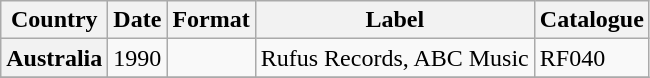<table class="wikitable plainrowheaders">
<tr>
<th scope="col">Country</th>
<th scope="col">Date</th>
<th scope="col">Format</th>
<th scope="col">Label</th>
<th scope="col">Catalogue</th>
</tr>
<tr>
<th scope="row">Australia</th>
<td>1990</td>
<td></td>
<td>Rufus Records, ABC Music</td>
<td>RF040</td>
</tr>
<tr>
</tr>
</table>
